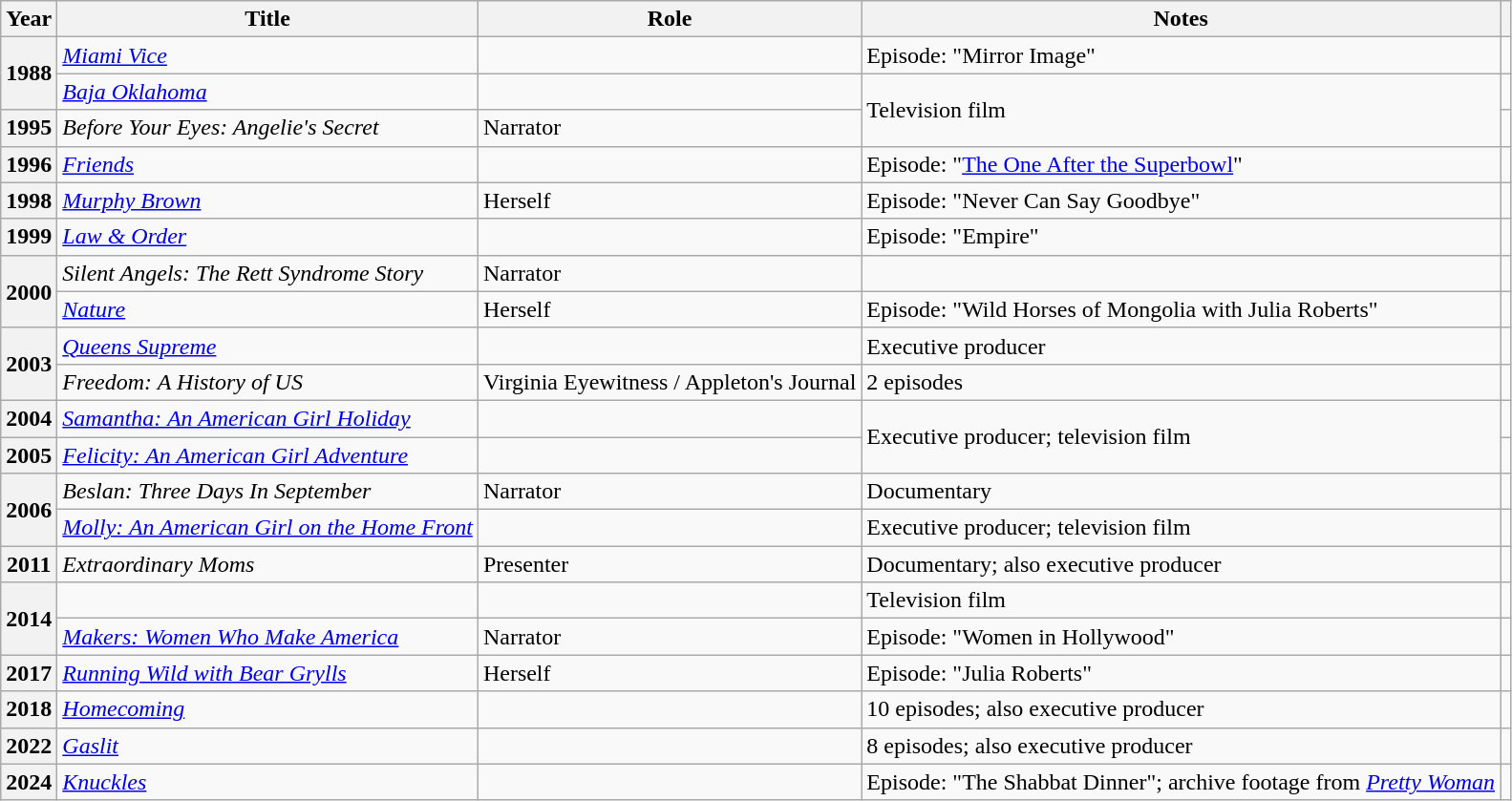<table class="wikitable plainrowheaders sortable">
<tr>
<th scope="col">Year</th>
<th scope="col">Title</th>
<th scope="col">Role</th>
<th scope="col" class="unsortable">Notes</th>
<th scope="col" class="unsortable"></th>
</tr>
<tr>
<th rowspan="2" scope="row">1988</th>
<td><em><a href='#'>Miami Vice</a></em></td>
<td></td>
<td>Episode: "Mirror Image"</td>
<td style="text-align:center;"></td>
</tr>
<tr>
<td><em><a href='#'>Baja Oklahoma</a></em></td>
<td></td>
<td rowspan="2">Television film</td>
<td style="text-align:center;"></td>
</tr>
<tr>
<th scope=row>1995</th>
<td><em>Before Your Eyes: Angelie's Secret</em></td>
<td>Narrator</td>
<td style="text-align:center;"></td>
</tr>
<tr>
<th scope=row>1996</th>
<td><em><a href='#'>Friends</a></em></td>
<td></td>
<td>Episode: "<a href='#'>The One After the Superbowl</a>"</td>
<td style="text-align:center;"></td>
</tr>
<tr>
<th scope=row>1998</th>
<td><em><a href='#'>Murphy Brown</a></em></td>
<td>Herself</td>
<td>Episode: "Never Can Say Goodbye"</td>
<td style="text-align:center;"></td>
</tr>
<tr>
<th scope=row>1999</th>
<td><em><a href='#'>Law & Order</a></em></td>
<td></td>
<td>Episode: "Empire"</td>
<td style="text-align:center;"></td>
</tr>
<tr>
<th rowspan="2" scope="row">2000</th>
<td><em>Silent Angels: The Rett Syndrome Story</em></td>
<td>Narrator</td>
<td></td>
<td style="text-align:center;"></td>
</tr>
<tr>
<td><em><a href='#'>Nature</a></em></td>
<td>Herself</td>
<td>Episode: "Wild Horses of Mongolia with Julia Roberts"</td>
<td style="text-align:center;"></td>
</tr>
<tr>
<th rowspan="2" scope="row">2003</th>
<td><em><a href='#'>Queens Supreme</a></em></td>
<td></td>
<td>Executive producer</td>
<td style="text-align:center;"></td>
</tr>
<tr>
<td><em>Freedom: A History of US</em></td>
<td>Virginia Eyewitness / Appleton's Journal</td>
<td>2 episodes</td>
<td style="text-align:center;"></td>
</tr>
<tr>
<th scope=row>2004</th>
<td><em><a href='#'>Samantha: An American Girl Holiday</a></em></td>
<td></td>
<td rowspan="2">Executive producer; television film</td>
<td style="text-align:center;"></td>
</tr>
<tr>
<th scope=row>2005</th>
<td><em><a href='#'>Felicity: An American Girl Adventure</a></em></td>
<td></td>
<td style="text-align:center;"></td>
</tr>
<tr>
<th rowspan="2" scope="row">2006</th>
<td><em>Beslan: Three Days In September</em></td>
<td>Narrator</td>
<td>Documentary</td>
<td style="text-align:center;"></td>
</tr>
<tr>
<td><em><a href='#'>Molly: An American Girl on the Home Front</a></em></td>
<td></td>
<td>Executive producer; television film</td>
<td style="text-align:center;"></td>
</tr>
<tr>
<th scope=row>2011</th>
<td><em>Extraordinary Moms</em></td>
<td>Presenter</td>
<td>Documentary; also executive producer</td>
<td style="text-align:center;"></td>
</tr>
<tr>
<th rowspan="2" scope="row">2014</th>
<td><em></em></td>
<td></td>
<td>Television film</td>
<td style="text-align:center;"></td>
</tr>
<tr>
<td><em><a href='#'>Makers: Women Who Make America</a></em></td>
<td>Narrator</td>
<td>Episode: "Women in Hollywood"</td>
<td style="text-align:center;"></td>
</tr>
<tr>
<th scope=row>2017</th>
<td><em><a href='#'>Running Wild with Bear Grylls</a></em></td>
<td>Herself</td>
<td>Episode: "Julia Roberts"</td>
<td style="text-align:center;"></td>
</tr>
<tr>
<th scope=row>2018</th>
<td><em><a href='#'>Homecoming</a></em></td>
<td></td>
<td>10 episodes; also executive producer</td>
<td style="text-align:center;"></td>
</tr>
<tr>
<th scope=row>2022</th>
<td><em><a href='#'>Gaslit</a></em></td>
<td></td>
<td>8 episodes; also executive producer</td>
<td style="text-align:center;"></td>
</tr>
<tr>
<th scope=row>2024</th>
<td><em><a href='#'>Knuckles</a></em></td>
<td></td>
<td>Episode: "The Shabbat Dinner"; archive footage from <em><a href='#'>Pretty Woman</a></em></td>
<td></td>
</tr>
</table>
